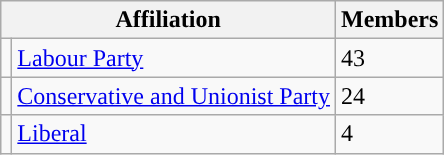<table class="wikitable">
<tr>
<th colspan="2">Affiliation</th>
<th>Members</th>
</tr>
<tr>
<td style="color:inherit;background:"></td>
<td><a href='#'>Labour Party</a></td>
<td>43</td>
</tr>
<tr>
<td style="color:inherit;background-color: "></td>
<td><a href='#'>Conservative and Unionist Party</a></td>
<td>24</td>
</tr>
<tr>
<td style="background-color: "></td>
<td><a href='#'>Liberal</a></td>
<td>4</td>
</tr>
</table>
